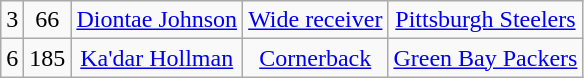<table class="wikitable" style="text-align:center">
<tr>
<td>3</td>
<td>66</td>
<td><a href='#'>Diontae Johnson</a></td>
<td><a href='#'>Wide receiver</a></td>
<td><a href='#'>Pittsburgh Steelers</a></td>
</tr>
<tr>
<td>6</td>
<td>185</td>
<td><a href='#'>Ka'dar Hollman</a></td>
<td><a href='#'>Cornerback</a></td>
<td><a href='#'>Green Bay Packers</a></td>
</tr>
</table>
